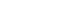<table style="width100%; text-align:center; font-weight:bold;">
<tr style="color:white;">
<td style="background:">145</td>
<td style="background:">52</td>
<td style="background:">5</td>
</tr>
<tr>
<td></td>
<td></td>
<td></td>
<td></td>
</tr>
</table>
